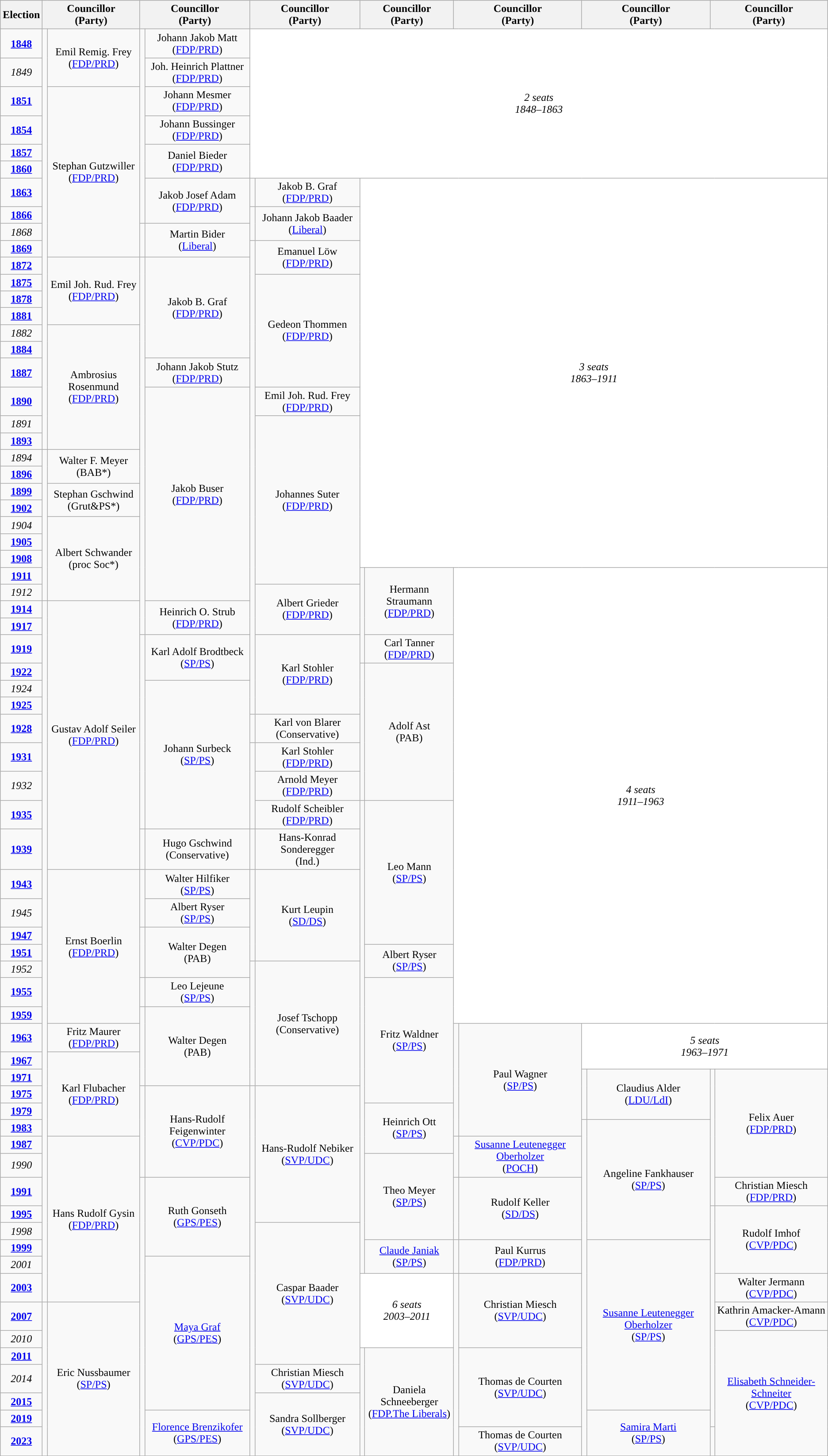<table class="wikitable" style="text-align:center">
<tr>
<th>Election</th>
<th colspan=2>Councillor<br>(Party)</th>
<th colspan=2>Councillor<br>(Party)</th>
<th colspan=2>Councillor<br>(Party)</th>
<th colspan=2>Councillor<br>(Party)</th>
<th colspan=2>Councillor<br>(Party)</th>
<th colspan=2>Councillor<br>(Party)</th>
<th colspan=2>Councillor<br>(Party)</th>
</tr>
<tr>
<td><strong><a href='#'>1848</a></strong></td>
<td rowspan=20; style="background-color: "></td>
<td rowspan=2>Emil Remig. Frey<br>(<a href='#'>FDP/PRD</a>)</td>
<td rowspan=8; style="background-color: "></td>
<td rowspan=1>Johann Jakob Matt<br>(<a href='#'>FDP/PRD</a>)</td>
<td style="background-color:#FFFFFF" rowspan=6 colspan=10><em>2 seats<br>1848–1863</em></td>
</tr>
<tr>
<td><em>1849</em></td>
<td rowspan=1>Joh. Heinrich Plattner<br>(<a href='#'>FDP/PRD</a>)</td>
</tr>
<tr>
<td><strong><a href='#'>1851</a></strong></td>
<td rowspan=8>Stephan Gutzwiller<br>(<a href='#'>FDP/PRD</a>)</td>
<td rowspan=1>Johann Mesmer<br>(<a href='#'>FDP/PRD</a>)</td>
</tr>
<tr>
<td><strong><a href='#'>1854</a></strong></td>
<td rowspan=1>Johann Bussinger<br>(<a href='#'>FDP/PRD</a>)</td>
</tr>
<tr>
<td><strong><a href='#'>1857</a></strong></td>
<td rowspan=2>Daniel Bieder<br>(<a href='#'>FDP/PRD</a>)</td>
</tr>
<tr>
<td><strong><a href='#'>1860</a></strong></td>
</tr>
<tr>
<td><strong><a href='#'>1863</a></strong></td>
<td rowspan=2>Jakob Josef Adam<br>(<a href='#'>FDP/PRD</a>)</td>
<td rowspan=1; style="background-color: "></td>
<td rowspan=1>Jakob B. Graf<br>(<a href='#'>FDP/PRD</a>)</td>
<td style="background-color:#FFFFFF" rowspan=21 colspan=8><em>3 seats<br>1863–1911</em></td>
</tr>
<tr>
<td><strong><a href='#'>1866</a></strong></td>
<td rowspan=2; style="background-color: "></td>
<td rowspan=2>Johann Jakob Baader<br>(<a href='#'>Liberal</a>)</td>
</tr>
<tr>
<td><em>1868</em></td>
<td rowspan=2; style="background-color: "></td>
<td rowspan=2>Martin Bider<br>(<a href='#'>Liberal</a>)</td>
</tr>
<tr>
<td><strong><a href='#'>1869</a></strong></td>
<td rowspan=26; style="background-color: "></td>
<td rowspan=2>Emanuel Löw<br>(<a href='#'>FDP/PRD</a>)</td>
</tr>
<tr>
<td><strong><a href='#'>1872</a></strong></td>
<td rowspan=4>Emil Joh. Rud. Frey<br>(<a href='#'>FDP/PRD</a>)</td>
<td rowspan=21; style="background-color: "></td>
<td rowspan=6>Jakob B. Graf<br>(<a href='#'>FDP/PRD</a>)</td>
</tr>
<tr>
<td><strong><a href='#'>1875</a></strong></td>
<td rowspan=6>Gedeon Thommen<br>(<a href='#'>FDP/PRD</a>)</td>
</tr>
<tr>
<td><strong><a href='#'>1878</a></strong></td>
</tr>
<tr>
<td><strong><a href='#'>1881</a></strong></td>
</tr>
<tr>
<td><em>1882</em></td>
<td rowspan=6>Ambrosius Rosenmund<br>(<a href='#'>FDP/PRD</a>)</td>
</tr>
<tr>
<td><strong><a href='#'>1884</a></strong></td>
</tr>
<tr>
<td><strong><a href='#'>1887</a></strong></td>
<td rowspan=1>Johann Jakob Stutz<br>(<a href='#'>FDP/PRD</a>)</td>
</tr>
<tr>
<td><strong><a href='#'>1890</a></strong></td>
<td rowspan=12>Jakob Buser<br>(<a href='#'>FDP/PRD</a>)</td>
<td rowspan=1>Emil Joh. Rud. Frey<br>(<a href='#'>FDP/PRD</a>)</td>
</tr>
<tr>
<td><em>1891</em></td>
<td rowspan=10>Johannes Suter<br>(<a href='#'>FDP/PRD</a>)</td>
</tr>
<tr>
<td><strong><a href='#'>1893</a></strong></td>
</tr>
<tr>
<td><em>1894</em></td>
<td rowspan=9; style="background-color: "></td>
<td rowspan=2>Walter F. Meyer<br>(BAB*)</td>
</tr>
<tr>
<td><strong><a href='#'>1896</a></strong></td>
</tr>
<tr>
<td><strong><a href='#'>1899</a></strong></td>
<td rowspan=2>Stephan Gschwind<br>(Grut&PS*)</td>
</tr>
<tr>
<td><strong><a href='#'>1902</a></strong></td>
</tr>
<tr>
<td><em>1904</em></td>
<td rowspan=5>Albert Schwander<br>(proc Soc*)</td>
</tr>
<tr>
<td><strong><a href='#'>1905</a></strong></td>
</tr>
<tr>
<td><strong><a href='#'>1908</a></strong></td>
</tr>
<tr>
<td><strong><a href='#'>1911</a></strong></td>
<td rowspan=5; style="background-color: "></td>
<td rowspan=4>Hermann Straumann<br>(<a href='#'>FDP/PRD</a>)</td>
<td style="background-color:#FFFFFF" rowspan=20 colspan=6><em>4 seats<br>1911–1963</em></td>
</tr>
<tr>
<td><em>1912</em></td>
<td rowspan=3>Albert Grieder<br>(<a href='#'>FDP/PRD</a>)</td>
</tr>
<tr>
<td><strong><a href='#'>1914</a></strong></td>
<td rowspan=32; style="background-color: "></td>
<td rowspan=11>Gustav Adolf Seiler<br>(<a href='#'>FDP/PRD</a>)</td>
<td rowspan=2>Heinrich O. Strub<br>(<a href='#'>FDP/PRD</a>)</td>
</tr>
<tr>
<td><strong><a href='#'>1917</a></strong></td>
</tr>
<tr>
<td><strong><a href='#'>1919</a></strong></td>
<td rowspan=8; style="background-color: "></td>
<td rowspan=2>Karl Adolf Brodtbeck<br>(<a href='#'>SP/PS</a>)</td>
<td rowspan=4>Karl Stohler<br>(<a href='#'>FDP/PRD</a>)</td>
<td rowspan=1>Carl Tanner<br>(<a href='#'>FDP/PRD</a>)</td>
</tr>
<tr>
<td><strong><a href='#'>1922</a></strong></td>
<td rowspan=6; style="background-color: "></td>
<td rowspan=6>Adolf Ast<br>(PAB)</td>
</tr>
<tr>
<td><em>1924</em></td>
<td rowspan=6>Johann Surbeck<br>(<a href='#'>SP/PS</a>)</td>
</tr>
<tr>
<td><strong><a href='#'>1925</a></strong></td>
</tr>
<tr>
<td><strong><a href='#'>1928</a></strong></td>
<td rowspan=1; style="background-color: "></td>
<td rowspan=1>Karl von Blarer<br>(Conservative)</td>
</tr>
<tr>
<td><strong><a href='#'>1931</a></strong></td>
<td rowspan=3; style="background-color: "></td>
<td rowspan=1>Karl Stohler<br>(<a href='#'>FDP/PRD</a>)</td>
</tr>
<tr>
<td><em>1932</em></td>
<td rowspan=1>Arnold Meyer<br>(<a href='#'>FDP/PRD</a>)</td>
</tr>
<tr>
<td><strong><a href='#'>1935</a></strong></td>
<td rowspan=1>Rudolf Scheibler<br>(<a href='#'>FDP/PRD</a>)</td>
<td rowspan=22; style="background-color: "></td>
<td rowspan=5>Leo Mann<br>(<a href='#'>SP/PS</a>)</td>
</tr>
<tr>
<td><strong><a href='#'>1939</a></strong></td>
<td rowspan=1; style="background-color: "></td>
<td rowspan=1>Hugo Gschwind<br>(Conservative)</td>
<td rowspan=1; style="background-color: "></td>
<td rowspan=1>Hans-Konrad Sonderegger<br>(Ind.)</td>
</tr>
<tr>
<td><strong><a href='#'>1943</a></strong></td>
<td rowspan=7>Ernst Boerlin<br>(<a href='#'>FDP/PRD</a>)</td>
<td rowspan=2; style="background-color: "></td>
<td rowspan=1>Walter Hilfiker<br>(<a href='#'>SP/PS</a>)</td>
<td rowspan=4; style="background-color: "></td>
<td rowspan=4>Kurt Leupin<br>(<a href='#'>SD/DS</a>)</td>
</tr>
<tr>
<td><em>1945</em></td>
<td rowspan=1>Albert Ryser<br>(<a href='#'>SP/PS</a>)</td>
</tr>
<tr>
<td><strong><a href='#'>1947</a></strong></td>
<td rowspan=3; style="background-color: "></td>
<td rowspan=3>Walter Degen<br>(PAB)</td>
</tr>
<tr>
<td><strong><a href='#'>1951</a></strong></td>
<td rowspan=2>Albert Ryser<br>(<a href='#'>SP/PS</a>)</td>
</tr>
<tr>
<td><em>1952</em></td>
<td rowspan=6; style="background-color: "></td>
<td rowspan=6>Josef Tschopp<br>(Conservative)</td>
</tr>
<tr>
<td><strong><a href='#'>1955</a></strong></td>
<td rowspan=1; style="background-color: "></td>
<td rowspan=1>Leo Lejeune<br>(<a href='#'>SP/PS</a>)</td>
<td rowspan=6>Fritz Waldner<br>(<a href='#'>SP/PS</a>)</td>
</tr>
<tr>
<td><strong><a href='#'>1959</a></strong></td>
<td rowspan=4; style="background-color: "></td>
<td rowspan=4>Walter Degen<br>(PAB)</td>
</tr>
<tr>
<td><strong><a href='#'>1963</a></strong></td>
<td rowspan=1>Fritz Maurer<br>(<a href='#'>FDP/PRD</a>)</td>
<td rowspan=6; style="background-color: "></td>
<td rowspan=6>Paul Wagner<br>(<a href='#'>SP/PS</a>)</td>
<td style="background-color:#FFFFFF" rowspan=2 colspan=4><em>5 seats<br>1963–1971</em></td>
</tr>
<tr>
<td><strong><a href='#'>1967</a></strong></td>
<td rowspan=5>Karl Flubacher<br>(<a href='#'>FDP/PRD</a>)</td>
</tr>
<tr>
<td><strong><a href='#'>1971</a></strong></td>
<td rowspan=3; style="background-color: "></td>
<td rowspan=3>Claudius Alder<br>(<a href='#'>LDU/LdI</a>)</td>
<td rowspan=7; style="background-color: "></td>
<td rowspan=6>Felix Auer<br>(<a href='#'>FDP/PRD</a>)</td>
</tr>
<tr>
<td><strong><a href='#'>1975</a></strong></td>
<td rowspan=5; style="background-color: "></td>
<td rowspan=5>Hans-Rudolf Feigenwinter<br>(<a href='#'>CVP/PDC</a>)</td>
<td rowspan=18; style="background-color: "></td>
<td rowspan=7>Hans-Rudolf Nebiker<br>(<a href='#'>SVP/UDC</a>)</td>
</tr>
<tr>
<td><strong><a href='#'>1979</a></strong></td>
<td rowspan=3>Heinrich Ott<br>(<a href='#'>SP/PS</a>)</td>
</tr>
<tr>
<td><strong><a href='#'>1983</a></strong></td>
<td rowspan=16; style="background-color: "></td>
<td rowspan=6>Angeline Fankhauser<br>(<a href='#'>SP/PS</a>)</td>
</tr>
<tr>
<td><strong><a href='#'>1987</a></strong></td>
<td rowspan=8>Hans Rudolf Gysin<br>(<a href='#'>FDP/PRD</a>)</td>
<td rowspan=2; style="background-color: "></td>
<td rowspan=2><a href='#'>Susanne Leutenegger Oberholzer</a><br>(<a href='#'>POCH</a>)</td>
</tr>
<tr>
<td><em>1990</em></td>
<td rowspan=4>Theo Meyer<br>(<a href='#'>SP/PS</a>)</td>
</tr>
<tr>
<td><strong><a href='#'>1991</a></strong></td>
<td rowspan=13; style="background-color: "></td>
<td rowspan=4>Ruth Gonseth<br>(<a href='#'>GPS/PES</a>)</td>
<td rowspan=3; style="background-color: "></td>
<td rowspan=3>Rudolf Keller<br>(<a href='#'>SD/DS</a>)</td>
<td rowspan=1>Christian Miesch<br>(<a href='#'>FDP/PRD</a>)</td>
</tr>
<tr>
<td><strong><a href='#'>1995</a></strong></td>
<td rowspan=11; style="background-color: "></td>
<td rowspan=4>Rudolf Imhof<br>(<a href='#'>CVP/PDC</a>)</td>
</tr>
<tr>
<td><em>1998</em></td>
<td rowspan=7>Caspar Baader<br>(<a href='#'>SVP/UDC</a>)</td>
</tr>
<tr>
<td><strong><a href='#'>1999</a></strong></td>
<td rowspan=2><a href='#'>Claude Janiak</a><br>(<a href='#'>SP/PS</a>)</td>
<td rowspan=2; style="background-color: "></td>
<td rowspan=2>Paul Kurrus<br>(<a href='#'>FDP/PRD</a>)</td>
<td rowspan=8><a href='#'>Susanne Leutenegger Oberholzer</a><br>(<a href='#'>SP/PS</a>)</td>
</tr>
<tr>
<td><em>2001</em></td>
<td rowspan=7><a href='#'>Maya Graf</a><br>(<a href='#'>GPS/PES</a>)</td>
</tr>
<tr>
<td><strong><a href='#'>2003</a></strong></td>
<td style="background-color:#FFFFFF" rowspan=3 colspan=2><em>6 seats<br>2003–2011</em></td>
<td rowspan=8; style="background-color: "></td>
<td rowspan=3>Christian Miesch<br>(<a href='#'>SVP/UDC</a>)</td>
<td rowspan=1>Walter Jermann<br>(<a href='#'>CVP/PDC</a>)</td>
</tr>
<tr>
<td><strong><a href='#'>2007</a></strong></td>
<td rowspan=7; style="background-color: "></td>
<td rowspan=7>Eric Nussbaumer<br>(<a href='#'>SP/PS</a>)</td>
<td rowspan=1>Kathrin Amacker-Amann<br>(<a href='#'>CVP/PDC</a>)</td>
</tr>
<tr>
<td><em>2010</em></td>
<td rowspan=6><a href='#'>Elisabeth Schneider-Schneiter</a><br>(<a href='#'>CVP/PDC</a>)</td>
</tr>
<tr>
<td><strong><a href='#'>2011</a></strong></td>
<td rowspan=5; style="background-color: "></td>
<td rowspan=5>Daniela Schneeberger<br>(<a href='#'>FDP.The Liberals</a>)</td>
<td rowspan=4>Thomas de Courten<br>(<a href='#'>SVP/UDC</a>)</td>
</tr>
<tr>
<td><em>2014</em></td>
<td rowspan=1>Christian Miesch<br>(<a href='#'>SVP/UDC</a>)</td>
</tr>
<tr>
<td><strong><a href='#'>2015</a></strong></td>
<td rowspan=3>Sandra Sollberger<br>(<a href='#'>SVP/UDC</a>)</td>
</tr>
<tr>
<td><strong><a href='#'>2019</a></strong></td>
<td rowspan=2><a href='#'>Florence Brenzikofer</a><br>(<a href='#'>GPS/PES</a>)</td>
<td rowspan=2><a href='#'>Samira Marti</a><br>(<a href='#'>SP/PS</a>)</td>
</tr>
<tr>
<td><strong><a href='#'>2023</a></strong></td>
<td rowspan=1>Thomas de Courten<br>(<a href='#'>SVP/UDC</a>)</td>
<td rowspan=1; style="background-color: "></td>
</tr>
</table>
